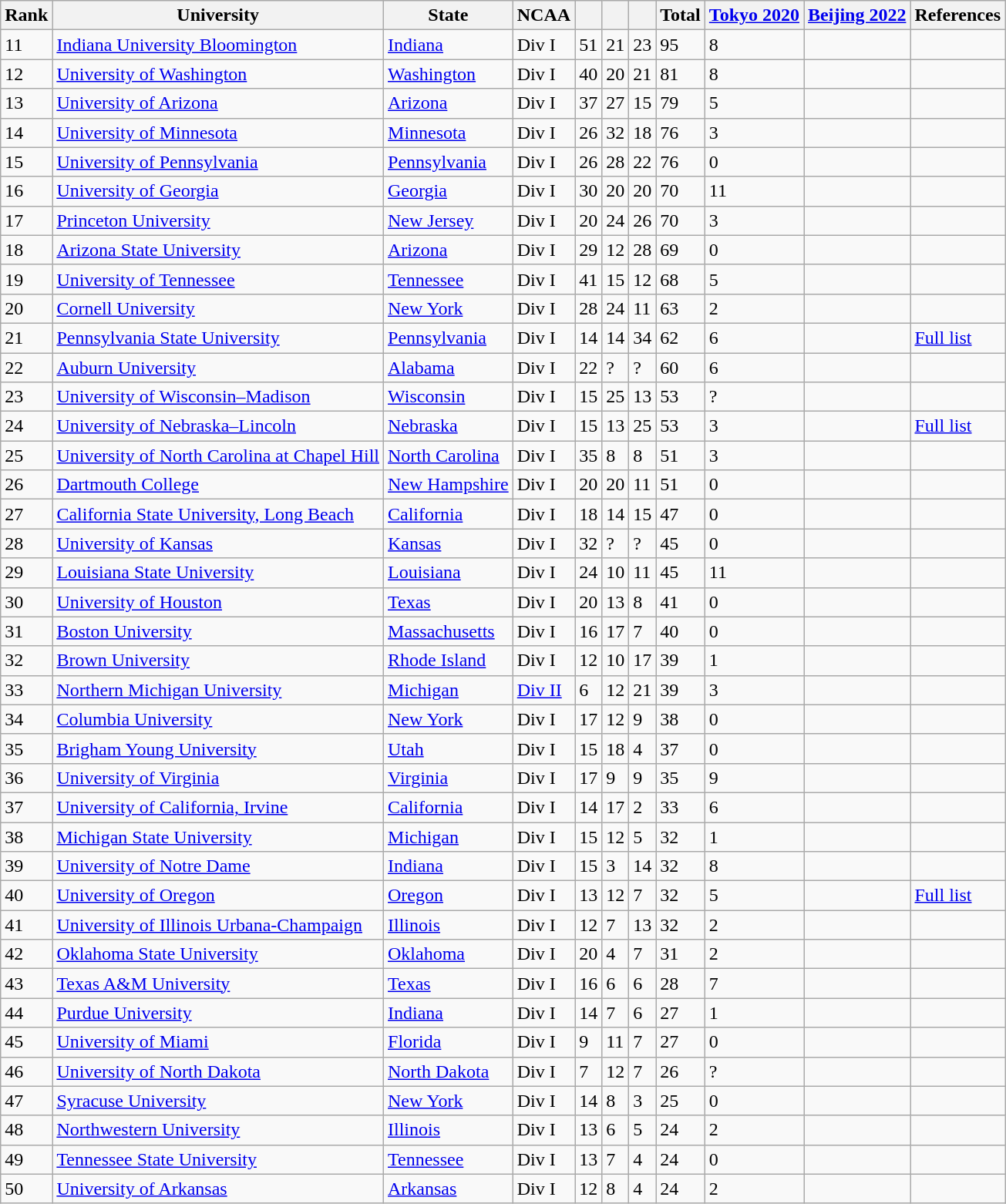<table class="wikitable sortable">
<tr>
<th scope="col">Rank</th>
<th scope="col">University</th>
<th scope="col">State</th>
<th scope="col">NCAA</th>
<th scope="col"></th>
<th scope="col"></th>
<th scope="col"></th>
<th scope="col">Total</th>
<th><a href='#'>Tokyo 2020</a></th>
<th><a href='#'>Beijing 2022</a></th>
<th scope="col">References</th>
</tr>
<tr>
<td>11</td>
<td><a href='#'>Indiana University Bloomington</a></td>
<td><a href='#'>Indiana</a></td>
<td>Div I</td>
<td>51</td>
<td>21</td>
<td>23</td>
<td>95</td>
<td>8</td>
<td></td>
<td></td>
</tr>
<tr>
<td>12</td>
<td><a href='#'>University of Washington</a></td>
<td><a href='#'>Washington</a></td>
<td>Div I</td>
<td>40</td>
<td>20</td>
<td>21</td>
<td>81</td>
<td>8</td>
<td></td>
<td></td>
</tr>
<tr>
<td>13</td>
<td><a href='#'>University of Arizona</a></td>
<td><a href='#'>Arizona</a></td>
<td>Div I</td>
<td>37</td>
<td>27</td>
<td>15</td>
<td>79</td>
<td>5</td>
<td></td>
<td></td>
</tr>
<tr>
<td>14</td>
<td><a href='#'>University of Minnesota</a></td>
<td><a href='#'>Minnesota</a></td>
<td>Div I</td>
<td>26</td>
<td>32</td>
<td>18</td>
<td>76</td>
<td>3</td>
<td></td>
<td></td>
</tr>
<tr>
<td>15</td>
<td><a href='#'>University of Pennsylvania</a></td>
<td><a href='#'>Pennsylvania</a></td>
<td>Div I</td>
<td>26</td>
<td>28</td>
<td>22</td>
<td>76</td>
<td>0</td>
<td></td>
<td></td>
</tr>
<tr>
<td>16</td>
<td><a href='#'>University of Georgia</a></td>
<td><a href='#'>Georgia</a></td>
<td>Div I</td>
<td>30</td>
<td>20</td>
<td>20</td>
<td>70</td>
<td>11</td>
<td></td>
<td></td>
</tr>
<tr>
<td>17</td>
<td><a href='#'>Princeton University</a></td>
<td><a href='#'>New Jersey</a></td>
<td>Div I</td>
<td>20</td>
<td>24</td>
<td>26</td>
<td>70</td>
<td>3</td>
<td></td>
<td></td>
</tr>
<tr>
<td>18</td>
<td><a href='#'>Arizona State University</a></td>
<td><a href='#'>Arizona</a></td>
<td>Div I</td>
<td>29</td>
<td>12</td>
<td>28</td>
<td>69</td>
<td>0</td>
<td></td>
<td></td>
</tr>
<tr>
<td>19</td>
<td><a href='#'>University of Tennessee</a></td>
<td><a href='#'>Tennessee</a></td>
<td>Div I</td>
<td>41</td>
<td>15</td>
<td>12</td>
<td>68</td>
<td>5</td>
<td></td>
<td></td>
</tr>
<tr>
<td>20</td>
<td><a href='#'>Cornell University</a></td>
<td><a href='#'>New York</a></td>
<td>Div I</td>
<td>28</td>
<td>24</td>
<td>11</td>
<td>63</td>
<td>2</td>
<td></td>
<td></td>
</tr>
<tr>
<td>21</td>
<td><a href='#'>Pennsylvania State University</a></td>
<td><a href='#'>Pennsylvania</a></td>
<td>Div I</td>
<td>14</td>
<td>14</td>
<td>34</td>
<td>62</td>
<td>6</td>
<td></td>
<td> <a href='#'>Full list</a></td>
</tr>
<tr>
<td>22</td>
<td><a href='#'>Auburn University</a></td>
<td><a href='#'>Alabama</a></td>
<td>Div I</td>
<td>22</td>
<td>?</td>
<td>?</td>
<td>60</td>
<td>6</td>
<td></td>
<td></td>
</tr>
<tr>
<td>23</td>
<td><a href='#'>University of Wisconsin–Madison</a></td>
<td><a href='#'>Wisconsin</a></td>
<td>Div I</td>
<td>15</td>
<td>25</td>
<td>13</td>
<td>53</td>
<td>?</td>
<td></td>
<td></td>
</tr>
<tr>
<td>24</td>
<td><a href='#'>University of Nebraska–Lincoln</a></td>
<td><a href='#'>Nebraska</a></td>
<td>Div I</td>
<td>15</td>
<td>13</td>
<td>25</td>
<td>53</td>
<td>3</td>
<td></td>
<td> <a href='#'>Full list</a></td>
</tr>
<tr>
<td>25</td>
<td><a href='#'>University of North Carolina at Chapel Hill</a></td>
<td><a href='#'>North Carolina</a></td>
<td>Div I</td>
<td>35</td>
<td>8</td>
<td>8</td>
<td>51</td>
<td>3</td>
<td></td>
<td></td>
</tr>
<tr>
<td>26</td>
<td><a href='#'>Dartmouth College</a></td>
<td><a href='#'>New Hampshire</a></td>
<td>Div I</td>
<td>20</td>
<td>20</td>
<td>11</td>
<td>51</td>
<td>0</td>
<td></td>
<td></td>
</tr>
<tr>
<td>27</td>
<td><a href='#'>California State University, Long Beach</a></td>
<td><a href='#'>California</a></td>
<td>Div I</td>
<td>18</td>
<td>14</td>
<td>15</td>
<td>47</td>
<td>0</td>
<td></td>
<td></td>
</tr>
<tr>
<td>28</td>
<td><a href='#'>University of Kansas</a></td>
<td><a href='#'>Kansas</a></td>
<td>Div I</td>
<td>32</td>
<td>?</td>
<td>?</td>
<td>45</td>
<td>0</td>
<td></td>
<td></td>
</tr>
<tr>
<td>29</td>
<td><a href='#'>Louisiana State University</a></td>
<td><a href='#'>Louisiana</a></td>
<td>Div I</td>
<td>24</td>
<td>10</td>
<td>11</td>
<td>45</td>
<td>11</td>
<td></td>
<td></td>
</tr>
<tr>
<td>30</td>
<td><a href='#'>University of Houston</a></td>
<td><a href='#'>Texas</a></td>
<td>Div I</td>
<td>20</td>
<td>13</td>
<td>8</td>
<td>41</td>
<td>0</td>
<td></td>
<td></td>
</tr>
<tr>
<td>31</td>
<td><a href='#'>Boston University</a></td>
<td><a href='#'>Massachusetts</a></td>
<td>Div I</td>
<td>16</td>
<td>17</td>
<td>7</td>
<td>40</td>
<td>0</td>
<td></td>
<td></td>
</tr>
<tr>
<td>32</td>
<td><a href='#'>Brown University</a></td>
<td><a href='#'>Rhode Island</a></td>
<td>Div I</td>
<td>12</td>
<td>10</td>
<td>17</td>
<td>39</td>
<td>1</td>
<td></td>
<td></td>
</tr>
<tr>
<td>33</td>
<td><a href='#'>Northern Michigan University</a></td>
<td><a href='#'>Michigan</a></td>
<td><a href='#'>Div II</a></td>
<td>6</td>
<td>12</td>
<td>21</td>
<td>39</td>
<td>3</td>
<td></td>
<td></td>
</tr>
<tr>
<td>34</td>
<td><a href='#'>Columbia University</a></td>
<td><a href='#'>New York</a></td>
<td>Div I</td>
<td>17</td>
<td>12</td>
<td>9</td>
<td>38</td>
<td>0</td>
<td></td>
<td></td>
</tr>
<tr>
<td>35</td>
<td><a href='#'>Brigham Young University</a></td>
<td><a href='#'>Utah</a></td>
<td>Div I</td>
<td>15</td>
<td>18</td>
<td>4</td>
<td>37</td>
<td>0</td>
<td></td>
<td></td>
</tr>
<tr>
<td>36</td>
<td><a href='#'>University of Virginia</a></td>
<td><a href='#'>Virginia</a></td>
<td>Div I</td>
<td>17</td>
<td>9</td>
<td>9</td>
<td>35</td>
<td>9</td>
<td></td>
<td></td>
</tr>
<tr>
<td>37</td>
<td><a href='#'>University of California, Irvine</a></td>
<td><a href='#'>California</a></td>
<td>Div I</td>
<td>14</td>
<td>17</td>
<td>2</td>
<td>33</td>
<td>6</td>
<td></td>
<td></td>
</tr>
<tr>
<td>38</td>
<td><a href='#'>Michigan State University</a></td>
<td><a href='#'>Michigan</a></td>
<td>Div I</td>
<td>15</td>
<td>12</td>
<td>5</td>
<td>32</td>
<td>1</td>
<td></td>
<td></td>
</tr>
<tr>
<td>39</td>
<td><a href='#'>University of Notre Dame</a></td>
<td><a href='#'>Indiana</a></td>
<td>Div I</td>
<td>15</td>
<td>3</td>
<td>14</td>
<td>32</td>
<td>8</td>
<td></td>
<td></td>
</tr>
<tr>
<td>40</td>
<td><a href='#'>University of Oregon</a></td>
<td><a href='#'>Oregon</a></td>
<td>Div I</td>
<td>13</td>
<td>12</td>
<td>7</td>
<td>32</td>
<td>5</td>
<td></td>
<td><a href='#'>Full list</a></td>
</tr>
<tr>
<td>41</td>
<td><a href='#'>University of Illinois Urbana-Champaign</a></td>
<td><a href='#'>Illinois</a></td>
<td>Div I</td>
<td>12</td>
<td>7</td>
<td>13</td>
<td>32</td>
<td>2</td>
<td></td>
<td></td>
</tr>
<tr>
<td>42</td>
<td><a href='#'>Oklahoma State University</a></td>
<td><a href='#'>Oklahoma</a></td>
<td>Div I</td>
<td>20</td>
<td>4</td>
<td>7</td>
<td>31</td>
<td>2</td>
<td></td>
<td></td>
</tr>
<tr>
<td>43</td>
<td><a href='#'>Texas A&M University</a></td>
<td><a href='#'>Texas</a></td>
<td>Div I</td>
<td>16</td>
<td>6</td>
<td>6</td>
<td>28</td>
<td>7</td>
<td></td>
<td></td>
</tr>
<tr>
<td>44</td>
<td><a href='#'>Purdue University</a></td>
<td><a href='#'>Indiana</a></td>
<td>Div I</td>
<td>14</td>
<td>7</td>
<td>6</td>
<td>27</td>
<td>1</td>
<td></td>
<td></td>
</tr>
<tr>
<td>45</td>
<td><a href='#'>University of Miami</a></td>
<td><a href='#'>Florida</a></td>
<td>Div I</td>
<td>9</td>
<td>11</td>
<td>7</td>
<td>27</td>
<td>0</td>
<td></td>
<td></td>
</tr>
<tr>
<td>46</td>
<td><a href='#'>University of North Dakota</a></td>
<td><a href='#'>North Dakota</a></td>
<td>Div I</td>
<td>7</td>
<td>12</td>
<td>7</td>
<td>26</td>
<td>?</td>
<td></td>
<td></td>
</tr>
<tr>
<td>47</td>
<td><a href='#'>Syracuse University</a></td>
<td><a href='#'>New York</a></td>
<td>Div I</td>
<td>14</td>
<td>8</td>
<td>3</td>
<td>25</td>
<td>0</td>
<td></td>
<td></td>
</tr>
<tr>
<td>48</td>
<td><a href='#'>Northwestern University</a></td>
<td><a href='#'>Illinois</a></td>
<td>Div I</td>
<td>13</td>
<td>6</td>
<td>5</td>
<td>24</td>
<td>2</td>
<td></td>
<td></td>
</tr>
<tr>
<td>49</td>
<td><a href='#'>Tennessee State University</a></td>
<td><a href='#'>Tennessee</a></td>
<td>Div I</td>
<td>13</td>
<td>7</td>
<td>4</td>
<td>24</td>
<td>0</td>
<td></td>
<td></td>
</tr>
<tr>
<td>50</td>
<td><a href='#'>University of Arkansas</a></td>
<td><a href='#'>Arkansas</a></td>
<td>Div I</td>
<td>12</td>
<td>8</td>
<td>4</td>
<td>24</td>
<td>2</td>
<td></td>
<td></td>
</tr>
</table>
